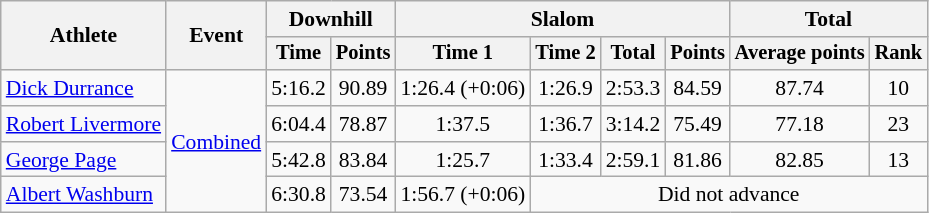<table class=wikitable style=font-size:90%;text-align:center>
<tr>
<th rowspan=2>Athlete</th>
<th rowspan=2>Event</th>
<th colspan=2>Downhill</th>
<th colspan=4>Slalom</th>
<th colspan=2>Total</th>
</tr>
<tr style=font-size:95%>
<th>Time</th>
<th>Points</th>
<th>Time 1</th>
<th>Time 2</th>
<th>Total</th>
<th>Points</th>
<th>Average points</th>
<th>Rank</th>
</tr>
<tr>
<td align=left><a href='#'>Dick Durrance</a></td>
<td align=left rowspan=4><a href='#'>Combined</a></td>
<td>5:16.2</td>
<td>90.89</td>
<td>1:26.4 (+0:06)</td>
<td>1:26.9</td>
<td>2:53.3</td>
<td>84.59</td>
<td>87.74</td>
<td>10</td>
</tr>
<tr>
<td align=left><a href='#'>Robert Livermore</a></td>
<td>6:04.4</td>
<td>78.87</td>
<td>1:37.5</td>
<td>1:36.7</td>
<td>3:14.2</td>
<td>75.49</td>
<td>77.18</td>
<td>23</td>
</tr>
<tr>
<td align=left><a href='#'>George Page</a></td>
<td>5:42.8</td>
<td>83.84</td>
<td>1:25.7</td>
<td>1:33.4</td>
<td>2:59.1</td>
<td>81.86</td>
<td>82.85</td>
<td>13</td>
</tr>
<tr>
<td align=left><a href='#'>Albert Washburn</a></td>
<td>6:30.8</td>
<td>73.54</td>
<td>1:56.7 (+0:06)</td>
<td colspan=5>Did not advance</td>
</tr>
</table>
